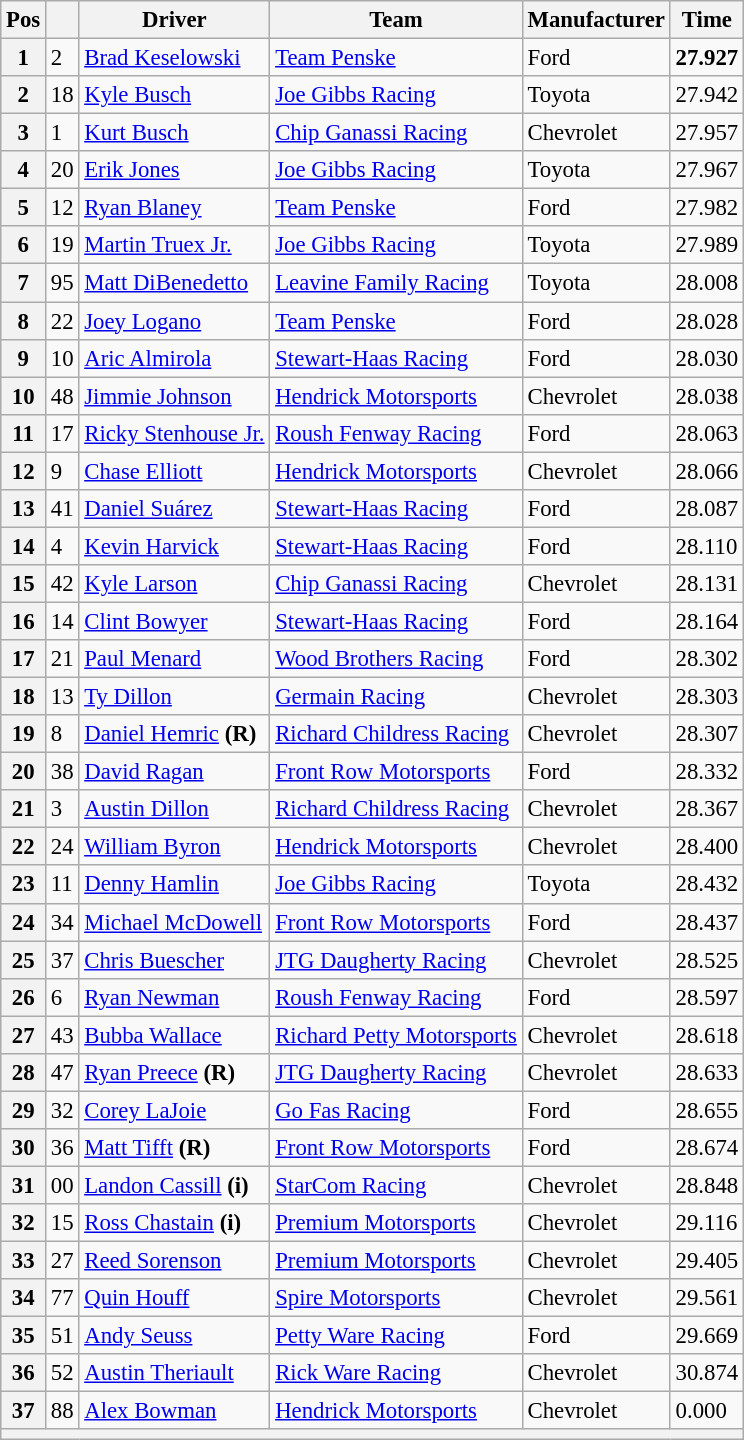<table class="wikitable" style="font-size:95%">
<tr>
<th>Pos</th>
<th></th>
<th>Driver</th>
<th>Team</th>
<th>Manufacturer</th>
<th>Time</th>
</tr>
<tr>
<th>1</th>
<td>2</td>
<td><a href='#'>Brad Keselowski</a></td>
<td><a href='#'>Team Penske</a></td>
<td>Ford</td>
<td><strong>27.927</strong></td>
</tr>
<tr>
<th>2</th>
<td>18</td>
<td><a href='#'>Kyle Busch</a></td>
<td><a href='#'>Joe Gibbs Racing</a></td>
<td>Toyota</td>
<td>27.942</td>
</tr>
<tr>
<th>3</th>
<td>1</td>
<td><a href='#'>Kurt Busch</a></td>
<td><a href='#'>Chip Ganassi Racing</a></td>
<td>Chevrolet</td>
<td>27.957</td>
</tr>
<tr>
<th>4</th>
<td>20</td>
<td><a href='#'>Erik Jones</a></td>
<td><a href='#'>Joe Gibbs Racing</a></td>
<td>Toyota</td>
<td>27.967</td>
</tr>
<tr>
<th>5</th>
<td>12</td>
<td><a href='#'>Ryan Blaney</a></td>
<td><a href='#'>Team Penske</a></td>
<td>Ford</td>
<td>27.982</td>
</tr>
<tr>
<th>6</th>
<td>19</td>
<td><a href='#'>Martin Truex Jr.</a></td>
<td><a href='#'>Joe Gibbs Racing</a></td>
<td>Toyota</td>
<td>27.989</td>
</tr>
<tr>
<th>7</th>
<td>95</td>
<td><a href='#'>Matt DiBenedetto</a></td>
<td><a href='#'>Leavine Family Racing</a></td>
<td>Toyota</td>
<td>28.008</td>
</tr>
<tr>
<th>8</th>
<td>22</td>
<td><a href='#'>Joey Logano</a></td>
<td><a href='#'>Team Penske</a></td>
<td>Ford</td>
<td>28.028</td>
</tr>
<tr>
<th>9</th>
<td>10</td>
<td><a href='#'>Aric Almirola</a></td>
<td><a href='#'>Stewart-Haas Racing</a></td>
<td>Ford</td>
<td>28.030</td>
</tr>
<tr>
<th>10</th>
<td>48</td>
<td><a href='#'>Jimmie Johnson</a></td>
<td><a href='#'>Hendrick Motorsports</a></td>
<td>Chevrolet</td>
<td>28.038</td>
</tr>
<tr>
<th>11</th>
<td>17</td>
<td><a href='#'>Ricky Stenhouse Jr.</a></td>
<td><a href='#'>Roush Fenway Racing</a></td>
<td>Ford</td>
<td>28.063</td>
</tr>
<tr>
<th>12</th>
<td>9</td>
<td><a href='#'>Chase Elliott</a></td>
<td><a href='#'>Hendrick Motorsports</a></td>
<td>Chevrolet</td>
<td>28.066</td>
</tr>
<tr>
<th>13</th>
<td>41</td>
<td><a href='#'>Daniel Suárez</a></td>
<td><a href='#'>Stewart-Haas Racing</a></td>
<td>Ford</td>
<td>28.087</td>
</tr>
<tr>
<th>14</th>
<td>4</td>
<td><a href='#'>Kevin Harvick</a></td>
<td><a href='#'>Stewart-Haas Racing</a></td>
<td>Ford</td>
<td>28.110</td>
</tr>
<tr>
<th>15</th>
<td>42</td>
<td><a href='#'>Kyle Larson</a></td>
<td><a href='#'>Chip Ganassi Racing</a></td>
<td>Chevrolet</td>
<td>28.131</td>
</tr>
<tr>
<th>16</th>
<td>14</td>
<td><a href='#'>Clint Bowyer</a></td>
<td><a href='#'>Stewart-Haas Racing</a></td>
<td>Ford</td>
<td>28.164</td>
</tr>
<tr>
<th>17</th>
<td>21</td>
<td><a href='#'>Paul Menard</a></td>
<td><a href='#'>Wood Brothers Racing</a></td>
<td>Ford</td>
<td>28.302</td>
</tr>
<tr>
<th>18</th>
<td>13</td>
<td><a href='#'>Ty Dillon</a></td>
<td><a href='#'>Germain Racing</a></td>
<td>Chevrolet</td>
<td>28.303</td>
</tr>
<tr>
<th>19</th>
<td>8</td>
<td><a href='#'>Daniel Hemric</a> <strong>(R)</strong></td>
<td><a href='#'>Richard Childress Racing</a></td>
<td>Chevrolet</td>
<td>28.307</td>
</tr>
<tr>
<th>20</th>
<td>38</td>
<td><a href='#'>David Ragan</a></td>
<td><a href='#'>Front Row Motorsports</a></td>
<td>Ford</td>
<td>28.332</td>
</tr>
<tr>
<th>21</th>
<td>3</td>
<td><a href='#'>Austin Dillon</a></td>
<td><a href='#'>Richard Childress Racing</a></td>
<td>Chevrolet</td>
<td>28.367</td>
</tr>
<tr>
<th>22</th>
<td>24</td>
<td><a href='#'>William Byron</a></td>
<td><a href='#'>Hendrick Motorsports</a></td>
<td>Chevrolet</td>
<td>28.400</td>
</tr>
<tr>
<th>23</th>
<td>11</td>
<td><a href='#'>Denny Hamlin</a></td>
<td><a href='#'>Joe Gibbs Racing</a></td>
<td>Toyota</td>
<td>28.432</td>
</tr>
<tr>
<th>24</th>
<td>34</td>
<td><a href='#'>Michael McDowell</a></td>
<td><a href='#'>Front Row Motorsports</a></td>
<td>Ford</td>
<td>28.437</td>
</tr>
<tr>
<th>25</th>
<td>37</td>
<td><a href='#'>Chris Buescher</a></td>
<td><a href='#'>JTG Daugherty Racing</a></td>
<td>Chevrolet</td>
<td>28.525</td>
</tr>
<tr>
<th>26</th>
<td>6</td>
<td><a href='#'>Ryan Newman</a></td>
<td><a href='#'>Roush Fenway Racing</a></td>
<td>Ford</td>
<td>28.597</td>
</tr>
<tr>
<th>27</th>
<td>43</td>
<td><a href='#'>Bubba Wallace</a></td>
<td><a href='#'>Richard Petty Motorsports</a></td>
<td>Chevrolet</td>
<td>28.618</td>
</tr>
<tr>
<th>28</th>
<td>47</td>
<td><a href='#'>Ryan Preece</a> <strong>(R)</strong></td>
<td><a href='#'>JTG Daugherty Racing</a></td>
<td>Chevrolet</td>
<td>28.633</td>
</tr>
<tr>
<th>29</th>
<td>32</td>
<td><a href='#'>Corey LaJoie</a></td>
<td><a href='#'>Go Fas Racing</a></td>
<td>Ford</td>
<td>28.655</td>
</tr>
<tr>
<th>30</th>
<td>36</td>
<td><a href='#'>Matt Tifft</a> <strong>(R)</strong></td>
<td><a href='#'>Front Row Motorsports</a></td>
<td>Ford</td>
<td>28.674</td>
</tr>
<tr>
<th>31</th>
<td>00</td>
<td><a href='#'>Landon Cassill</a> <strong>(i)</strong></td>
<td><a href='#'>StarCom Racing</a></td>
<td>Chevrolet</td>
<td>28.848</td>
</tr>
<tr>
<th>32</th>
<td>15</td>
<td><a href='#'>Ross Chastain</a> <strong>(i)</strong></td>
<td><a href='#'>Premium Motorsports</a></td>
<td>Chevrolet</td>
<td>29.116</td>
</tr>
<tr>
<th>33</th>
<td>27</td>
<td><a href='#'>Reed Sorenson</a></td>
<td><a href='#'>Premium Motorsports</a></td>
<td>Chevrolet</td>
<td>29.405</td>
</tr>
<tr>
<th>34</th>
<td>77</td>
<td><a href='#'>Quin Houff</a></td>
<td><a href='#'>Spire Motorsports</a></td>
<td>Chevrolet</td>
<td>29.561</td>
</tr>
<tr>
<th>35</th>
<td>51</td>
<td><a href='#'>Andy Seuss</a></td>
<td><a href='#'>Petty Ware Racing</a></td>
<td>Ford</td>
<td>29.669</td>
</tr>
<tr>
<th>36</th>
<td>52</td>
<td><a href='#'>Austin Theriault</a></td>
<td><a href='#'>Rick Ware Racing</a></td>
<td>Chevrolet</td>
<td>30.874</td>
</tr>
<tr>
<th>37</th>
<td>88</td>
<td><a href='#'>Alex Bowman</a></td>
<td><a href='#'>Hendrick Motorsports</a></td>
<td>Chevrolet</td>
<td>0.000</td>
</tr>
<tr>
<th colspan="6"></th>
</tr>
</table>
